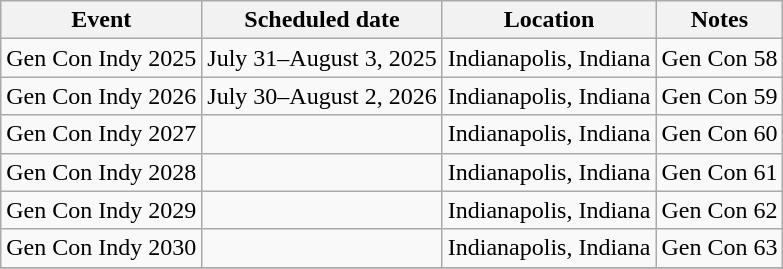<table class="wikitable">
<tr>
<th>Event</th>
<th>Scheduled date</th>
<th>Location</th>
<th>Notes</th>
</tr>
<tr>
<td>Gen Con Indy 2025</td>
<td>July 31–August 3, 2025</td>
<td>Indianapolis, Indiana</td>
<td>Gen Con 58</td>
</tr>
<tr>
<td>Gen Con Indy 2026</td>
<td>July 30–August 2, 2026</td>
<td>Indianapolis, Indiana</td>
<td>Gen Con 59</td>
</tr>
<tr>
<td>Gen Con Indy 2027</td>
<td></td>
<td>Indianapolis, Indiana</td>
<td>Gen Con 60</td>
</tr>
<tr>
<td>Gen Con Indy 2028</td>
<td></td>
<td>Indianapolis, Indiana</td>
<td>Gen Con 61</td>
</tr>
<tr>
<td>Gen Con Indy 2029</td>
<td></td>
<td>Indianapolis, Indiana</td>
<td>Gen Con 62</td>
</tr>
<tr>
<td>Gen Con Indy 2030</td>
<td></td>
<td>Indianapolis, Indiana</td>
<td>Gen Con 63</td>
</tr>
<tr>
</tr>
</table>
